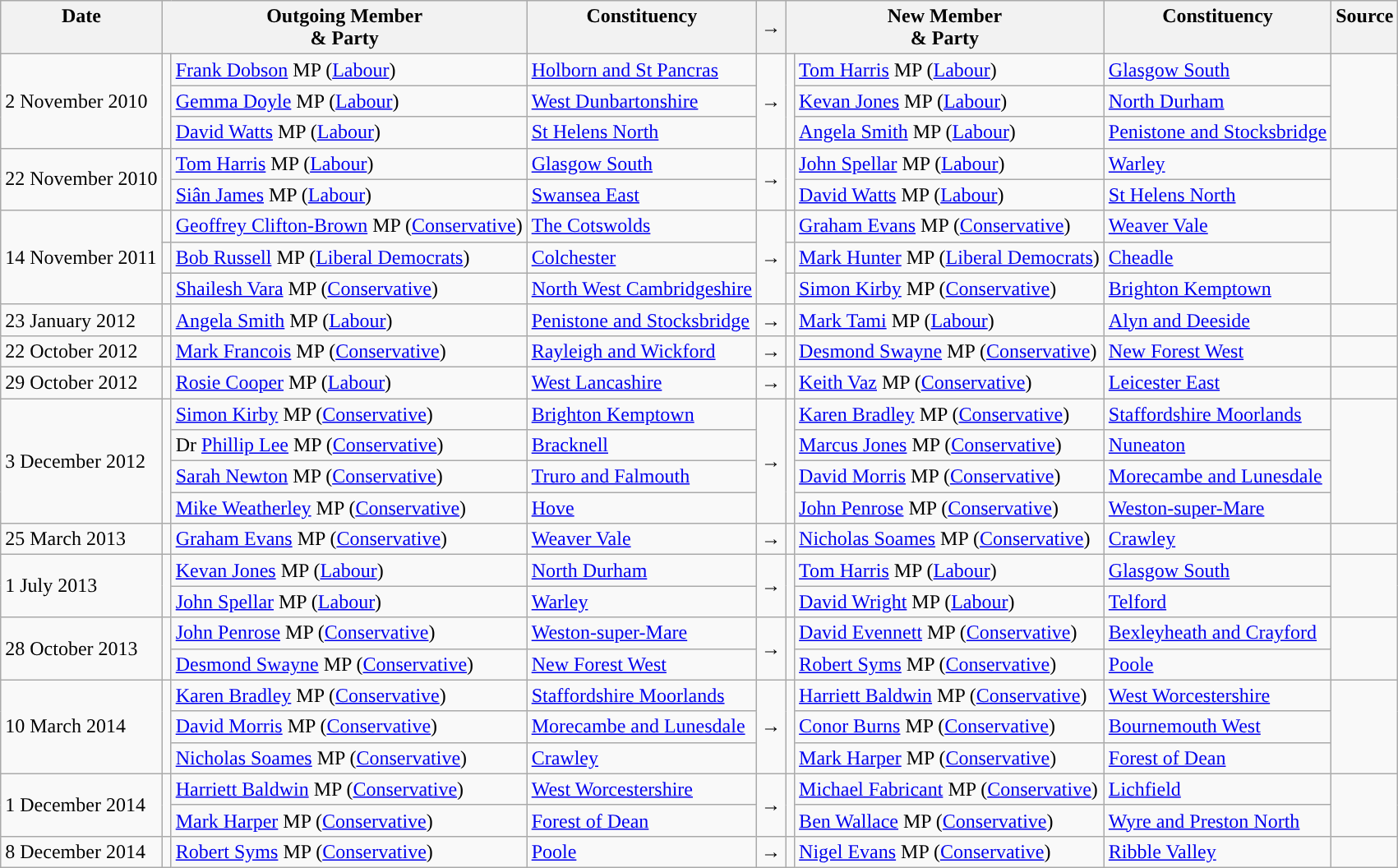<table class="wikitable">
<tr>
<th valign="top">Date</th>
<th colspan="2" valign="top">Outgoing Member<br>& Party</th>
<th valign="top">Constituency</th>
<th>→</th>
<th colspan="2" valign="top">New Member<br>& Party</th>
<th valign="top">Constituency</th>
<th valign="top">Source</th>
</tr>
<tr>
<td rowspan=3>2 November 2010</td>
<td rowspan=3 style="color:inherit;background:"></td>
<td><a href='#'>Frank Dobson</a> MP (<a href='#'>Labour</a>)</td>
<td><a href='#'>Holborn and St Pancras</a></td>
<td rowspan=3>→</td>
<td rowspan=3 style="color:inherit;background:"></td>
<td><a href='#'>Tom Harris</a> MP (<a href='#'>Labour</a>)</td>
<td><a href='#'>Glasgow South</a></td>
<td rowspan=3></td>
</tr>
<tr>
<td><a href='#'>Gemma Doyle</a> MP (<a href='#'>Labour</a>)</td>
<td><a href='#'>West Dunbartonshire</a></td>
<td><a href='#'>Kevan Jones</a> MP (<a href='#'>Labour</a>)</td>
<td><a href='#'>North Durham</a></td>
</tr>
<tr>
<td><a href='#'>David Watts</a> MP (<a href='#'>Labour</a>)</td>
<td><a href='#'>St Helens North</a></td>
<td><a href='#'>Angela Smith</a> MP (<a href='#'>Labour</a>)</td>
<td><a href='#'>Penistone and Stocksbridge</a></td>
</tr>
<tr>
<td rowspan=2>22 November 2010</td>
<td rowspan=2 style="color:inherit;background:"></td>
<td><a href='#'>Tom Harris</a> MP (<a href='#'>Labour</a>)</td>
<td><a href='#'>Glasgow South</a></td>
<td rowspan=2>→</td>
<td rowspan=2 style="color:inherit;background:"></td>
<td><a href='#'>John Spellar</a> MP (<a href='#'>Labour</a>)</td>
<td><a href='#'>Warley</a></td>
<td rowspan=2></td>
</tr>
<tr>
<td><a href='#'>Siân James</a> MP (<a href='#'>Labour</a>)</td>
<td><a href='#'>Swansea East</a></td>
<td><a href='#'>David Watts</a> MP (<a href='#'>Labour</a>)</td>
<td><a href='#'>St Helens North</a></td>
</tr>
<tr>
<td rowspan=3>14 November 2011</td>
<td style="color:inherit;background:"></td>
<td><a href='#'>Geoffrey Clifton-Brown</a> MP (<a href='#'>Conservative</a>)</td>
<td><a href='#'>The Cotswolds</a></td>
<td rowspan=3>→</td>
<td style="color:inherit;background:"></td>
<td><a href='#'>Graham Evans</a> MP (<a href='#'>Conservative</a>)</td>
<td><a href='#'>Weaver Vale</a></td>
<td rowspan=3></td>
</tr>
<tr>
<td style="color:inherit;background:"></td>
<td><a href='#'>Bob Russell</a> MP (<a href='#'>Liberal Democrats</a>)</td>
<td><a href='#'>Colchester</a></td>
<td style="color:inherit;background:"></td>
<td><a href='#'>Mark Hunter</a> MP (<a href='#'>Liberal Democrats</a>)</td>
<td><a href='#'>Cheadle</a></td>
</tr>
<tr>
<td style="color:inherit;background:"></td>
<td><a href='#'>Shailesh Vara</a> MP (<a href='#'>Conservative</a>)</td>
<td><a href='#'>North West Cambridgeshire</a></td>
<td style="color:inherit;background:"></td>
<td><a href='#'>Simon Kirby</a> MP (<a href='#'>Conservative</a>)</td>
<td><a href='#'>Brighton Kemptown</a></td>
</tr>
<tr>
<td>23 January 2012</td>
<td style="color:inherit;background:"></td>
<td><a href='#'>Angela Smith</a> MP (<a href='#'>Labour</a>)</td>
<td><a href='#'>Penistone and Stocksbridge</a></td>
<td>→</td>
<td style="color:inherit;background:"></td>
<td><a href='#'>Mark Tami</a> MP (<a href='#'>Labour</a>)</td>
<td><a href='#'>Alyn and Deeside</a></td>
<td></td>
</tr>
<tr>
<td>22 October 2012</td>
<td style="color:inherit;background:"></td>
<td><a href='#'>Mark Francois</a> MP (<a href='#'>Conservative</a>)</td>
<td><a href='#'>Rayleigh and Wickford</a></td>
<td>→</td>
<td style="color:inherit;background:"></td>
<td><a href='#'>Desmond Swayne</a> MP (<a href='#'>Conservative</a>)</td>
<td><a href='#'>New Forest West</a></td>
<td></td>
</tr>
<tr>
<td>29 October 2012</td>
<td style="color:inherit;background:"></td>
<td><a href='#'>Rosie Cooper</a> MP (<a href='#'>Labour</a>)</td>
<td><a href='#'>West Lancashire</a></td>
<td>→</td>
<td style="color:inherit;background:"></td>
<td><a href='#'>Keith Vaz</a> MP (<a href='#'>Conservative</a>)</td>
<td><a href='#'>Leicester East</a></td>
<td></td>
</tr>
<tr>
<td rowspan=4>3 December 2012</td>
<td rowspan=4 style="color:inherit;background:"></td>
<td><a href='#'>Simon Kirby</a> MP (<a href='#'>Conservative</a>)</td>
<td><a href='#'>Brighton Kemptown</a></td>
<td rowspan=4>→</td>
<td rowspan=4 style="color:inherit;background:"></td>
<td><a href='#'>Karen Bradley</a> MP (<a href='#'>Conservative</a>)</td>
<td><a href='#'>Staffordshire Moorlands</a></td>
<td rowspan=4></td>
</tr>
<tr>
<td>Dr <a href='#'>Phillip Lee</a> MP (<a href='#'>Conservative</a>)</td>
<td><a href='#'>Bracknell</a></td>
<td><a href='#'>Marcus Jones</a> MP (<a href='#'>Conservative</a>)</td>
<td><a href='#'>Nuneaton</a></td>
</tr>
<tr>
<td><a href='#'>Sarah Newton</a> MP (<a href='#'>Conservative</a>)</td>
<td><a href='#'>Truro and Falmouth</a></td>
<td><a href='#'>David Morris</a> MP (<a href='#'>Conservative</a>)</td>
<td><a href='#'>Morecambe and Lunesdale</a></td>
</tr>
<tr>
<td><a href='#'>Mike Weatherley</a> MP (<a href='#'>Conservative</a>)</td>
<td><a href='#'>Hove</a></td>
<td><a href='#'>John Penrose</a> MP (<a href='#'>Conservative</a>)</td>
<td><a href='#'>Weston-super-Mare</a></td>
</tr>
<tr>
<td>25 March 2013</td>
<td style="color:inherit;background:"></td>
<td><a href='#'>Graham Evans</a> MP (<a href='#'>Conservative</a>)</td>
<td><a href='#'>Weaver Vale</a></td>
<td>→</td>
<td style="color:inherit;background:"></td>
<td><a href='#'>Nicholas Soames</a> MP (<a href='#'>Conservative</a>)</td>
<td><a href='#'>Crawley</a></td>
<td></td>
</tr>
<tr>
<td rowspan=2>1 July 2013</td>
<td rowspan=2 style="color:inherit;background:"></td>
<td><a href='#'>Kevan Jones</a> MP (<a href='#'>Labour</a>)</td>
<td><a href='#'>North Durham</a></td>
<td rowspan=2>→</td>
<td rowspan=2 style="color:inherit;background:"></td>
<td><a href='#'>Tom Harris</a> MP (<a href='#'>Labour</a>)</td>
<td><a href='#'>Glasgow South</a></td>
<td rowspan=2></td>
</tr>
<tr>
<td><a href='#'>John Spellar</a> MP (<a href='#'>Labour</a>)</td>
<td><a href='#'>Warley</a></td>
<td><a href='#'>David Wright</a> MP (<a href='#'>Labour</a>)</td>
<td><a href='#'>Telford</a></td>
</tr>
<tr>
<td rowspan=2>28 October 2013</td>
<td rowspan=2 style="color:inherit;background:"></td>
<td><a href='#'>John Penrose</a> MP (<a href='#'>Conservative</a>)</td>
<td><a href='#'>Weston-super-Mare</a></td>
<td rowspan=2>→</td>
<td rowspan=2 style="color:inherit;background:"></td>
<td><a href='#'>David Evennett</a> MP (<a href='#'>Conservative</a>)</td>
<td><a href='#'>Bexleyheath and Crayford</a></td>
<td rowspan=2></td>
</tr>
<tr>
<td><a href='#'>Desmond Swayne</a> MP (<a href='#'>Conservative</a>)</td>
<td><a href='#'>New Forest West</a></td>
<td><a href='#'>Robert Syms</a> MP (<a href='#'>Conservative</a>)</td>
<td><a href='#'>Poole</a></td>
</tr>
<tr>
<td rowspan=3>10 March 2014</td>
<td rowspan=3 style="color:inherit;background:"></td>
<td><a href='#'>Karen Bradley</a> MP (<a href='#'>Conservative</a>)</td>
<td><a href='#'>Staffordshire Moorlands</a></td>
<td rowspan=3>→</td>
<td rowspan=3 style="color:inherit;background:"></td>
<td><a href='#'>Harriett Baldwin</a> MP (<a href='#'>Conservative</a>)</td>
<td><a href='#'>West Worcestershire</a></td>
<td rowspan=3></td>
</tr>
<tr>
<td><a href='#'>David Morris</a> MP (<a href='#'>Conservative</a>)</td>
<td><a href='#'>Morecambe and Lunesdale</a></td>
<td><a href='#'>Conor Burns</a> MP (<a href='#'>Conservative</a>)</td>
<td><a href='#'>Bournemouth West</a></td>
</tr>
<tr>
<td><a href='#'>Nicholas Soames</a> MP (<a href='#'>Conservative</a>)</td>
<td><a href='#'>Crawley</a></td>
<td><a href='#'>Mark Harper</a> MP (<a href='#'>Conservative</a>)</td>
<td><a href='#'>Forest of Dean</a></td>
</tr>
<tr>
<td rowspan=2>1 December 2014</td>
<td rowspan=2 style="color:inherit;background:"></td>
<td><a href='#'>Harriett Baldwin</a> MP (<a href='#'>Conservative</a>)</td>
<td><a href='#'>West Worcestershire</a></td>
<td rowspan=2>→</td>
<td rowspan=2 style="color:inherit;background:"></td>
<td><a href='#'>Michael Fabricant</a> MP (<a href='#'>Conservative</a>)</td>
<td><a href='#'>Lichfield</a></td>
<td rowspan=2></td>
</tr>
<tr>
<td><a href='#'>Mark Harper</a> MP (<a href='#'>Conservative</a>)</td>
<td><a href='#'>Forest of Dean</a></td>
<td><a href='#'>Ben Wallace</a> MP (<a href='#'>Conservative</a>)</td>
<td><a href='#'>Wyre and Preston North</a></td>
</tr>
<tr>
<td>8 December 2014</td>
<td style="color:inherit;background:"></td>
<td><a href='#'>Robert Syms</a> MP (<a href='#'>Conservative</a>)</td>
<td><a href='#'>Poole</a></td>
<td>→</td>
<td style="color:inherit;background:"></td>
<td><a href='#'>Nigel Evans</a> MP (<a href='#'>Conservative</a>)</td>
<td><a href='#'>Ribble Valley</a></td>
<td></td>
</tr>
</table>
